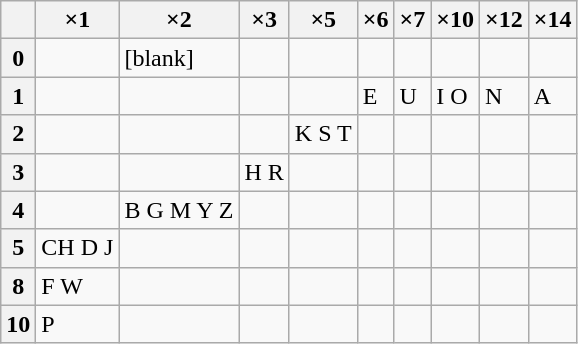<table class="wikitable floatright">
<tr>
<th></th>
<th>×1</th>
<th>×2</th>
<th>×3</th>
<th>×5</th>
<th>×6</th>
<th>×7</th>
<th>×10</th>
<th>×12</th>
<th>×14</th>
</tr>
<tr>
<th>0</th>
<td></td>
<td>[blank]</td>
<td></td>
<td></td>
<td></td>
<td></td>
<td></td>
<td></td>
<td></td>
</tr>
<tr>
<th>1</th>
<td></td>
<td></td>
<td></td>
<td></td>
<td>E</td>
<td>U</td>
<td>I O</td>
<td>N</td>
<td>A</td>
</tr>
<tr>
<th>2</th>
<td></td>
<td></td>
<td></td>
<td>K S T</td>
<td></td>
<td></td>
<td></td>
<td></td>
<td></td>
</tr>
<tr>
<th>3</th>
<td></td>
<td></td>
<td>H R</td>
<td></td>
<td></td>
<td></td>
<td></td>
<td></td>
<td></td>
</tr>
<tr>
<th>4</th>
<td></td>
<td>B G M Y Z</td>
<td></td>
<td></td>
<td></td>
<td></td>
<td></td>
<td></td>
<td></td>
</tr>
<tr>
<th>5</th>
<td>CH D J</td>
<td></td>
<td></td>
<td></td>
<td></td>
<td></td>
<td></td>
<td></td>
<td></td>
</tr>
<tr>
<th>8</th>
<td>F W</td>
<td></td>
<td></td>
<td></td>
<td></td>
<td></td>
<td></td>
<td></td>
<td></td>
</tr>
<tr>
<th>10</th>
<td>P</td>
<td></td>
<td></td>
<td></td>
<td></td>
<td></td>
<td></td>
<td></td>
<td></td>
</tr>
</table>
